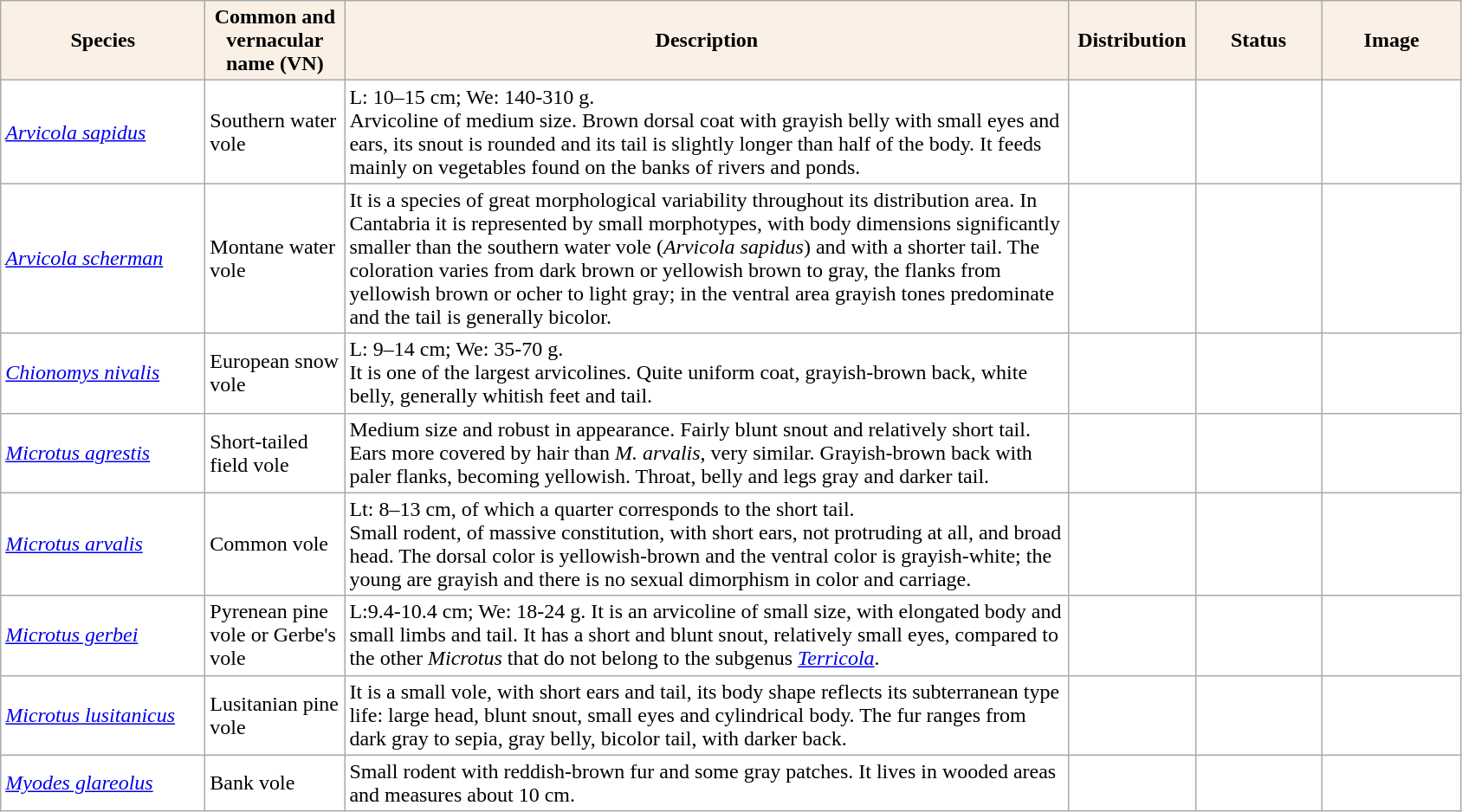<table class="sortable wikitable" border="0" style="background:#ffffff" align="top">
<tr>
<th scope="col" style="background-color:Linen; color:Black" width="150">Species</th>
<th scope="col" style="background-color:Linen; color:Black" width="100">Common and vernacular name (VN)</th>
<th scope="col" style="background:Linen; color:Black" width="550">Description</th>
<th scope="col" style="background-color:Linen; color:Black" width="90">Distribution</th>
<th scope="col" style="background-color:Linen; color:Black" width="90">Status</th>
<th scope="col" style="background:Linen; color:Black" width="100">Image</th>
</tr>
<tr>
<td style="background:#ffffff"><em><a href='#'>Arvicola sapidus</a></em></td>
<td>Southern water vole</td>
<td>L: 10–15 cm; We: 140-310 g.<br>Arvicoline of medium size. Brown dorsal coat with grayish belly with small eyes and ears, its snout is rounded and its tail is slightly longer than half of the body. It feeds mainly on vegetables found on the banks of rivers and ponds.</td>
<td></td>
<td></td>
<td></td>
</tr>
<tr>
<td><em><a href='#'>Arvicola scherman</a></em></td>
<td>Montane water vole</td>
<td>It is a species of great morphological variability throughout its distribution area. In Cantabria it is represented by small morphotypes, with body dimensions significantly smaller than the southern water vole (<em>Arvicola sapidus</em>) and with a shorter tail. The coloration varies from dark brown or yellowish brown to gray, the flanks from yellowish brown or ocher to light gray; in the ventral area grayish tones predominate and the tail is generally bicolor.</td>
<td></td>
<td></td>
<td></td>
</tr>
<tr>
<td><em><a href='#'>Chionomys nivalis</a></em></td>
<td>European snow vole</td>
<td>L: 9–14 cm; We: 35-70 g.<br>It is one of the largest arvicolines. Quite uniform coat, grayish-brown back, white belly, generally whitish feet and tail.</td>
<td></td>
<td></td>
<td></td>
</tr>
<tr>
<td><em><a href='#'>Microtus agrestis</a></em></td>
<td>Short-tailed field vole</td>
<td>Medium size and robust in appearance. Fairly blunt snout and relatively short tail. Ears more covered by hair than <em>M. arvalis</em>, very similar. Grayish-brown back with paler flanks, becoming yellowish. Throat, belly and legs gray and darker tail.</td>
<td></td>
<td></td>
<td></td>
</tr>
<tr>
<td><em><a href='#'>Microtus arvalis</a></em></td>
<td>Common vole</td>
<td>Lt: 8–13 cm, of which a quarter corresponds to the short tail.<br>Small rodent, of massive constitution, with short ears, not protruding at all, and broad head. The dorsal color is yellowish-brown and the ventral color is grayish-white; the young are grayish and there is no sexual dimorphism in color and carriage.</td>
<td></td>
<td></td>
<td></td>
</tr>
<tr>
<td><em><a href='#'>Microtus gerbei</a></em></td>
<td>Pyrenean pine vole or Gerbe's vole</td>
<td>L:9.4-10.4 cm; We: 18-24 g. It is an arvicoline of small size, with elongated body and small limbs and tail. It has a short and blunt snout, relatively small eyes, compared to the other <em>Microtus</em> that do not belong to the subgenus <em><a href='#'>Terricola</a></em>.</td>
<td></td>
<td></td>
<td></td>
</tr>
<tr>
<td><em><a href='#'>Microtus lusitanicus</a></em></td>
<td>Lusitanian pine vole</td>
<td>It is a small vole, with short ears and tail, its body shape reflects its subterranean type life: large head, blunt snout, small eyes and cylindrical body. The fur ranges from dark gray to sepia, gray belly, bicolor tail, with darker back.</td>
<td></td>
<td></td>
<td></td>
</tr>
<tr>
<td><em><a href='#'>Myodes glareolus</a></em></td>
<td>Bank vole</td>
<td>Small rodent with reddish-brown fur and some gray patches. It lives in wooded areas and measures about 10 cm.</td>
<td></td>
<td></td>
<td></td>
</tr>
</table>
